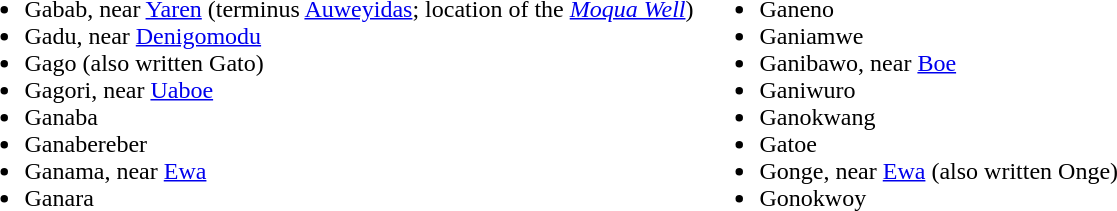<table>
<tr>
<td valign="top"><br><ul><li>Gabab, near <a href='#'>Yaren</a> (terminus <a href='#'>Auweyidas</a>; location of the <em><a href='#'>Moqua Well</a></em>)</li><li>Gadu, near <a href='#'>Denigomodu</a></li><li>Gago (also written Gato)</li><li>Gagori, near <a href='#'>Uaboe</a></li><li>Ganaba</li><li>Ganabereber</li><li>Ganama, near <a href='#'>Ewa</a></li><li>Ganara</li></ul></td>
<td valign="top"><br><ul><li>Ganeno</li><li>Ganiamwe</li><li>Ganibawo, near <a href='#'>Boe</a></li><li>Ganiwuro</li><li>Ganokwang</li><li>Gatoe</li><li>Gonge, near <a href='#'>Ewa</a> (also written Onge)</li><li>Gonokwoy</li></ul></td>
</tr>
</table>
